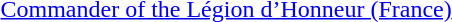<table>
<tr>
<td rowspan=2 style="width:60px; vertical-align:top;"></td>
<td><a href='#'>Commander of the Légion d’Honneur (France)</a></td>
</tr>
<tr>
<td></td>
</tr>
</table>
